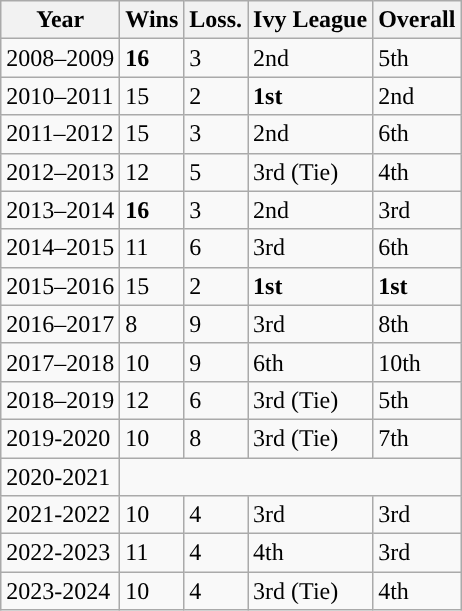<table class="wikitable">
<tr>
<th width=px>Year</th>
<th width=px>Wins</th>
<th width=px>Loss.</th>
<th width=px>Ivy League</th>
<th width=px>Overall</th>
</tr>
<tr>
<td>2008–2009</td>
<td><strong>16</strong></td>
<td>3</td>
<td>2nd</td>
<td>5th</td>
</tr>
<tr>
<td>2010–2011</td>
<td>15</td>
<td>2</td>
<td><strong>1st</strong></td>
<td>2nd</td>
</tr>
<tr>
<td>2011–2012</td>
<td>15</td>
<td>3</td>
<td>2nd</td>
<td>6th</td>
</tr>
<tr>
<td>2012–2013</td>
<td>12</td>
<td>5</td>
<td>3rd (Tie)</td>
<td>4th</td>
</tr>
<tr>
<td>2013–2014</td>
<td><strong>16</strong></td>
<td>3</td>
<td>2nd</td>
<td>3rd</td>
</tr>
<tr>
<td>2014–2015</td>
<td>11</td>
<td>6</td>
<td>3rd</td>
<td>6th</td>
</tr>
<tr>
<td>2015–2016</td>
<td>15</td>
<td>2</td>
<td><strong>1st</strong></td>
<td><strong>1st</strong></td>
</tr>
<tr>
<td>2016–2017</td>
<td>8</td>
<td>9</td>
<td>3rd</td>
<td>8th</td>
</tr>
<tr>
<td>2017–2018</td>
<td>10</td>
<td>9</td>
<td>6th</td>
<td>10th</td>
</tr>
<tr>
<td>2018–2019</td>
<td>12</td>
<td>6</td>
<td>3rd (Tie)</td>
<td>5th</td>
</tr>
<tr>
<td>2019-2020</td>
<td>10</td>
<td>8</td>
<td>3rd (Tie)</td>
<td>7th</td>
</tr>
<tr>
<td>2020-2021</td>
<td colspan=4></td>
</tr>
<tr>
<td>2021-2022</td>
<td>10</td>
<td>4</td>
<td>3rd</td>
<td>3rd</td>
</tr>
<tr>
<td>2022-2023</td>
<td>11</td>
<td>4</td>
<td>4th</td>
<td>3rd</td>
</tr>
<tr>
<td>2023-2024</td>
<td>10</td>
<td>4</td>
<td>3rd (Tie)</td>
<td>4th</td>
</tr>
</table>
